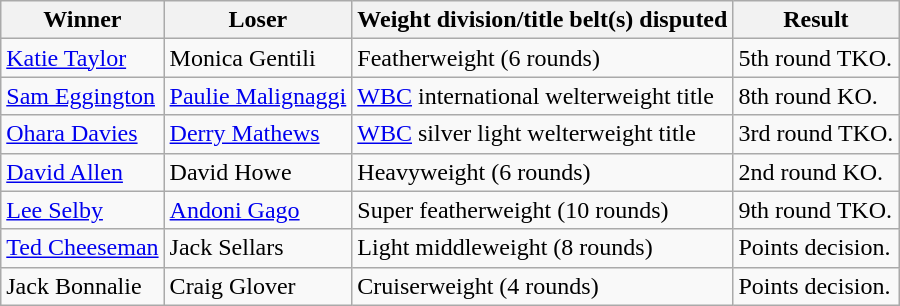<table class=wikitable>
<tr>
<th>Winner</th>
<th>Loser</th>
<th>Weight division/title belt(s) disputed</th>
<th>Result</th>
</tr>
<tr>
<td> <a href='#'>Katie Taylor</a></td>
<td> Monica Gentili</td>
<td>Featherweight (6 rounds)</td>
<td>5th round TKO.</td>
</tr>
<tr>
<td> <a href='#'>Sam Eggington</a></td>
<td> <a href='#'>Paulie Malignaggi</a></td>
<td><a href='#'>WBC</a> international welterweight title</td>
<td>8th round KO.</td>
</tr>
<tr>
<td> <a href='#'>Ohara Davies</a></td>
<td> <a href='#'>Derry Mathews</a></td>
<td><a href='#'>WBC</a> silver light welterweight title</td>
<td>3rd round TKO.</td>
</tr>
<tr>
<td> <a href='#'>David Allen</a></td>
<td> David Howe</td>
<td>Heavyweight (6 rounds)</td>
<td>2nd round KO.</td>
</tr>
<tr>
<td> <a href='#'>Lee Selby</a></td>
<td> <a href='#'>Andoni Gago</a></td>
<td>Super featherweight (10 rounds)</td>
<td>9th round TKO.</td>
</tr>
<tr>
<td> <a href='#'>Ted Cheeseman</a></td>
<td> Jack Sellars</td>
<td>Light middleweight (8 rounds)</td>
<td>Points decision.</td>
</tr>
<tr>
<td> Jack Bonnalie</td>
<td> Craig Glover</td>
<td>Cruiserweight  (4 rounds)</td>
<td>Points decision.</td>
</tr>
</table>
